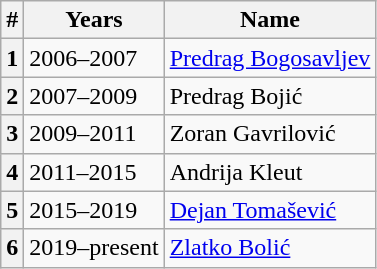<table class="wikitable">
<tr>
<th>#</th>
<th>Years</th>
<th>Name</th>
</tr>
<tr>
<th>1</th>
<td>2006–2007</td>
<td><a href='#'>Predrag Bogosavljev</a></td>
</tr>
<tr>
<th>2</th>
<td>2007–2009</td>
<td>Predrag Bojić</td>
</tr>
<tr>
<th>3</th>
<td>2009–2011</td>
<td>Zoran Gavrilović</td>
</tr>
<tr>
<th>4</th>
<td>2011–2015</td>
<td>Andrija Kleut</td>
</tr>
<tr>
<th>5</th>
<td>2015–2019</td>
<td><a href='#'>Dejan Tomašević</a></td>
</tr>
<tr>
<th>6</th>
<td>2019–present</td>
<td><a href='#'>Zlatko Bolić</a></td>
</tr>
</table>
